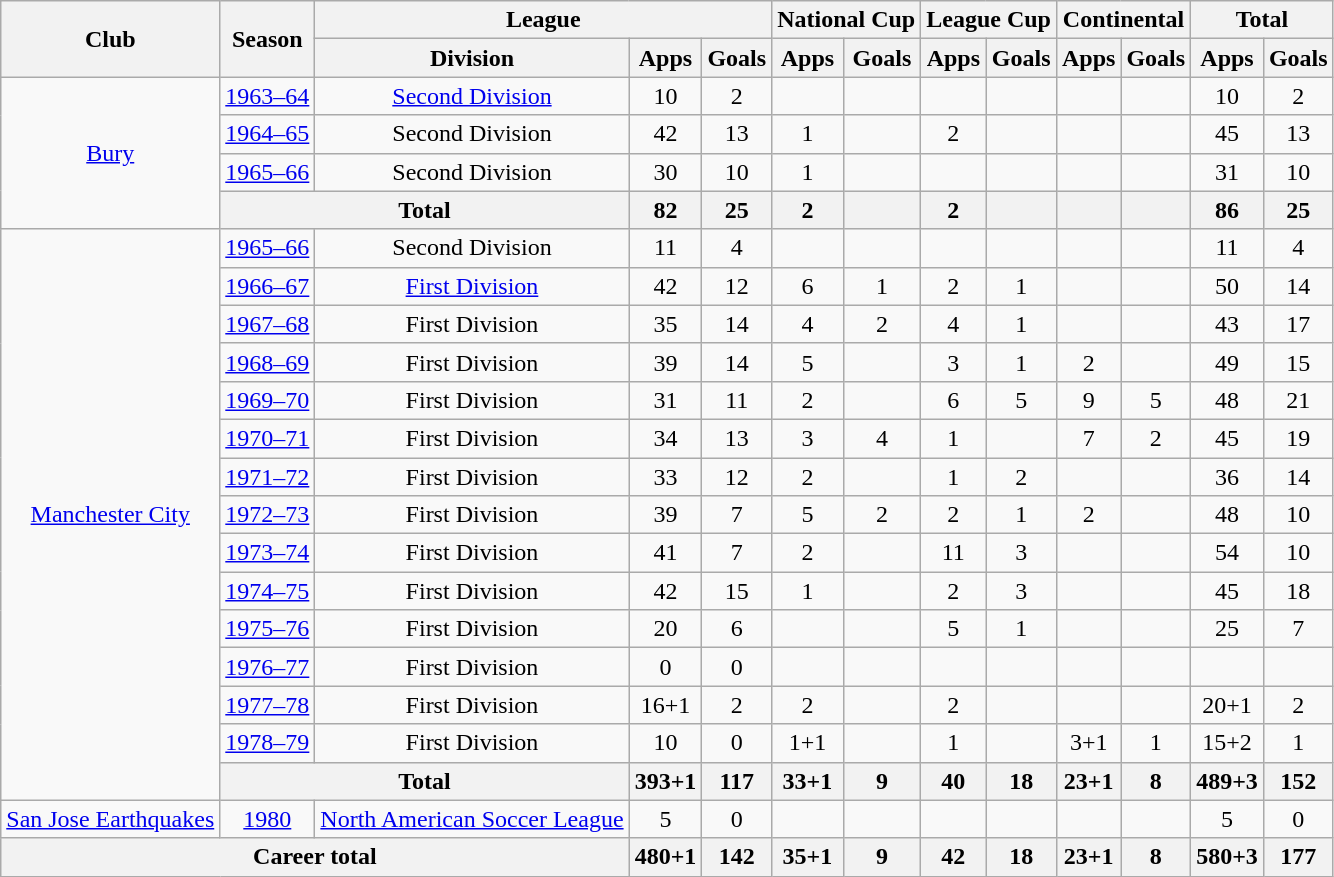<table class="wikitable" style="text-align:center">
<tr>
<th rowspan="2">Club</th>
<th rowspan="2">Season</th>
<th colspan="3">League</th>
<th colspan="2">National Cup</th>
<th colspan="2">League Cup</th>
<th colspan="2">Continental</th>
<th colspan="2">Total</th>
</tr>
<tr>
<th>Division</th>
<th>Apps</th>
<th>Goals</th>
<th>Apps</th>
<th>Goals</th>
<th>Apps</th>
<th>Goals</th>
<th>Apps</th>
<th>Goals</th>
<th>Apps</th>
<th>Goals</th>
</tr>
<tr>
<td rowspan="4"><a href='#'>Bury</a></td>
<td><a href='#'>1963–64</a></td>
<td><a href='#'>Second Division</a></td>
<td>10</td>
<td>2</td>
<td></td>
<td></td>
<td></td>
<td></td>
<td></td>
<td></td>
<td>10</td>
<td>2</td>
</tr>
<tr>
<td><a href='#'>1964–65</a></td>
<td>Second Division</td>
<td>42</td>
<td>13</td>
<td>1</td>
<td></td>
<td>2</td>
<td></td>
<td></td>
<td></td>
<td>45</td>
<td>13</td>
</tr>
<tr>
<td><a href='#'>1965–66</a></td>
<td>Second Division</td>
<td>30</td>
<td>10</td>
<td>1</td>
<td></td>
<td></td>
<td></td>
<td></td>
<td></td>
<td>31</td>
<td>10</td>
</tr>
<tr>
<th colspan="2">Total</th>
<th>82</th>
<th>25</th>
<th>2</th>
<th></th>
<th>2</th>
<th></th>
<th></th>
<th></th>
<th>86</th>
<th>25</th>
</tr>
<tr>
<td rowspan="15"><a href='#'>Manchester City</a></td>
<td><a href='#'>1965–66</a></td>
<td>Second Division</td>
<td>11</td>
<td>4</td>
<td></td>
<td></td>
<td></td>
<td></td>
<td></td>
<td></td>
<td>11</td>
<td>4</td>
</tr>
<tr>
<td><a href='#'>1966–67</a></td>
<td><a href='#'>First Division</a></td>
<td>42</td>
<td>12</td>
<td>6</td>
<td>1</td>
<td>2</td>
<td>1</td>
<td></td>
<td></td>
<td>50</td>
<td>14</td>
</tr>
<tr>
<td><a href='#'>1967–68</a></td>
<td>First Division</td>
<td>35</td>
<td>14</td>
<td>4</td>
<td>2</td>
<td>4</td>
<td>1</td>
<td></td>
<td></td>
<td>43</td>
<td>17</td>
</tr>
<tr>
<td><a href='#'>1968–69</a></td>
<td>First Division</td>
<td>39</td>
<td>14</td>
<td>5</td>
<td></td>
<td>3</td>
<td>1</td>
<td>2</td>
<td></td>
<td>49</td>
<td>15</td>
</tr>
<tr>
<td><a href='#'>1969–70</a></td>
<td>First Division</td>
<td>31</td>
<td>11</td>
<td>2</td>
<td></td>
<td>6</td>
<td>5</td>
<td>9</td>
<td>5</td>
<td>48</td>
<td>21</td>
</tr>
<tr>
<td><a href='#'>1970–71</a></td>
<td>First Division</td>
<td>34</td>
<td>13</td>
<td>3</td>
<td>4</td>
<td>1</td>
<td></td>
<td>7</td>
<td>2</td>
<td>45</td>
<td>19</td>
</tr>
<tr>
<td><a href='#'>1971–72</a></td>
<td>First Division</td>
<td>33</td>
<td>12</td>
<td>2</td>
<td></td>
<td>1</td>
<td>2</td>
<td></td>
<td></td>
<td>36</td>
<td>14</td>
</tr>
<tr>
<td><a href='#'>1972–73</a></td>
<td>First Division</td>
<td>39</td>
<td>7</td>
<td>5</td>
<td>2</td>
<td>2</td>
<td>1</td>
<td>2</td>
<td></td>
<td>48</td>
<td>10</td>
</tr>
<tr>
<td><a href='#'>1973–74</a></td>
<td>First Division</td>
<td>41</td>
<td>7</td>
<td>2</td>
<td></td>
<td>11</td>
<td>3</td>
<td></td>
<td></td>
<td>54</td>
<td>10</td>
</tr>
<tr>
<td><a href='#'>1974–75</a></td>
<td>First Division</td>
<td>42</td>
<td>15</td>
<td>1</td>
<td></td>
<td>2</td>
<td>3</td>
<td></td>
<td></td>
<td>45</td>
<td>18</td>
</tr>
<tr>
<td><a href='#'>1975–76</a></td>
<td>First Division</td>
<td>20</td>
<td>6</td>
<td></td>
<td></td>
<td>5</td>
<td>1</td>
<td></td>
<td></td>
<td>25</td>
<td>7</td>
</tr>
<tr>
<td><a href='#'>1976–77</a></td>
<td>First Division</td>
<td>0</td>
<td>0</td>
<td></td>
<td></td>
<td></td>
<td></td>
<td></td>
<td></td>
<td></td>
<td></td>
</tr>
<tr>
<td><a href='#'>1977–78</a></td>
<td>First Division</td>
<td>16+1</td>
<td>2</td>
<td>2</td>
<td></td>
<td>2</td>
<td></td>
<td></td>
<td></td>
<td>20+1</td>
<td>2</td>
</tr>
<tr>
<td><a href='#'>1978–79</a></td>
<td>First Division</td>
<td>10</td>
<td>0</td>
<td>1+1</td>
<td></td>
<td>1</td>
<td></td>
<td>3+1</td>
<td>1</td>
<td>15+2</td>
<td>1</td>
</tr>
<tr>
<th colspan="2">Total</th>
<th>393+1</th>
<th>117</th>
<th>33+1</th>
<th>9</th>
<th>40</th>
<th>18</th>
<th>23+1</th>
<th>8</th>
<th>489+3</th>
<th>152</th>
</tr>
<tr>
<td><a href='#'>San Jose Earthquakes</a></td>
<td><a href='#'>1980</a></td>
<td><a href='#'>North American Soccer League</a></td>
<td>5</td>
<td>0</td>
<td></td>
<td></td>
<td></td>
<td></td>
<td></td>
<td></td>
<td>5</td>
<td>0</td>
</tr>
<tr>
<th colspan="3">Career total</th>
<th>480+1</th>
<th>142</th>
<th>35+1</th>
<th>9</th>
<th>42</th>
<th>18</th>
<th>23+1</th>
<th>8</th>
<th>580+3</th>
<th>177</th>
</tr>
</table>
